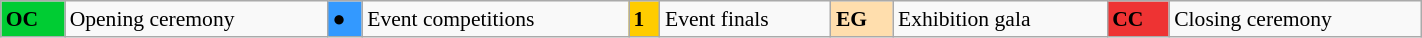<table class="wikitable" style="margin:0.5em auto; font-size:90%; position:relative; width:75%">
<tr>
<td style="background:#00cc33"><strong>OC </strong></td>
<td>Opening ceremony</td>
<td style="background:#3399ff">●</td>
<td>Event competitions</td>
<td style="background:#ffcc00"><strong>1 </strong></td>
<td>Event finals</td>
<td style="background:#ffdead"><strong>EG </strong></td>
<td>Exhibition gala</td>
<td style="background:#ee3333"><strong>CC </strong></td>
<td>Closing ceremony</td>
</tr>
</table>
